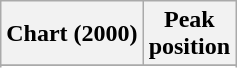<table class="wikitable sortable plainrowheaders" style="text-align:center">
<tr>
<th scope="col">Chart (2000)</th>
<th scope="col">Peak<br>position</th>
</tr>
<tr>
</tr>
<tr>
</tr>
<tr>
</tr>
<tr>
</tr>
<tr>
</tr>
</table>
